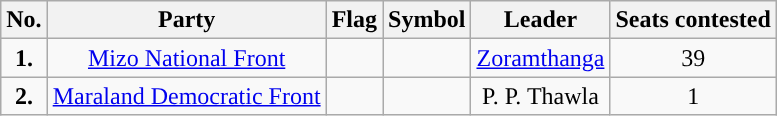<table class="wikitable">
<tr>
<th>No.</th>
<th>Party</th>
<th>Flag</th>
<th>Symbol</th>
<th>Leader</th>
<th>Seats contested</th>
</tr>
<tr>
<td ! style="text-align:center; background:"><strong>1.</strong></td>
<td style="text-align:center"><a href='#'>Mizo National Front</a></td>
<td></td>
<td></td>
<td style="text-align:center"><a href='#'>Zoramthanga</a></td>
<td style="text-align:center">39</td>
</tr>
<tr>
<td ! style="text-align:center; background:"><strong>2.</strong></td>
<td style="text-align:center"><a href='#'>Maraland Democratic Front</a></td>
<td></td>
<td></td>
<td style="text-align:center">P. P. Thawla</td>
<td style="text-align:center">1</td>
</tr>
</table>
